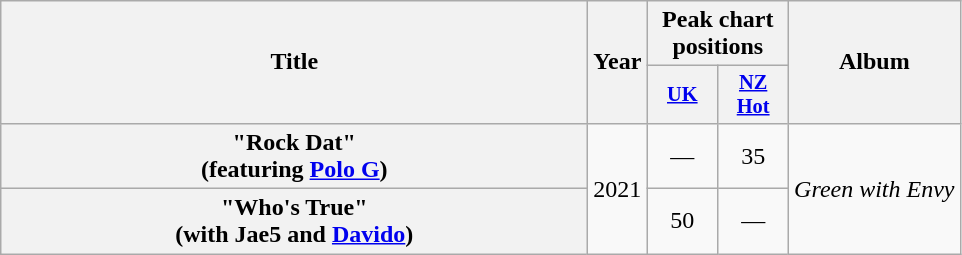<table class="wikitable plainrowheaders" style="text-align:center;">
<tr>
<th scope="col" rowspan="2" style="width:24em;">Title</th>
<th scope="col" rowspan="2" style="width:1em;">Year</th>
<th scope="col" colspan="2">Peak chart positions</th>
<th scope="col" rowspan="2">Album</th>
</tr>
<tr>
<th scope="col" style="width:3em;font-size:85%;"><a href='#'>UK</a><br></th>
<th scope="col" style="width:3em;font-size:85%;"><a href='#'>NZ<br>Hot</a><br></th>
</tr>
<tr>
<th scope="row">"Rock Dat"<br><span>(featuring <a href='#'>Polo G</a>)</span></th>
<td rowspan="2">2021</td>
<td>—</td>
<td>35</td>
<td rowspan="2"><em>Green with Envy</em></td>
</tr>
<tr>
<th scope="row">"Who's True"<br><span>(with Jae5 and <a href='#'>Davido</a>)</span></th>
<td>50</td>
<td>—</td>
</tr>
</table>
